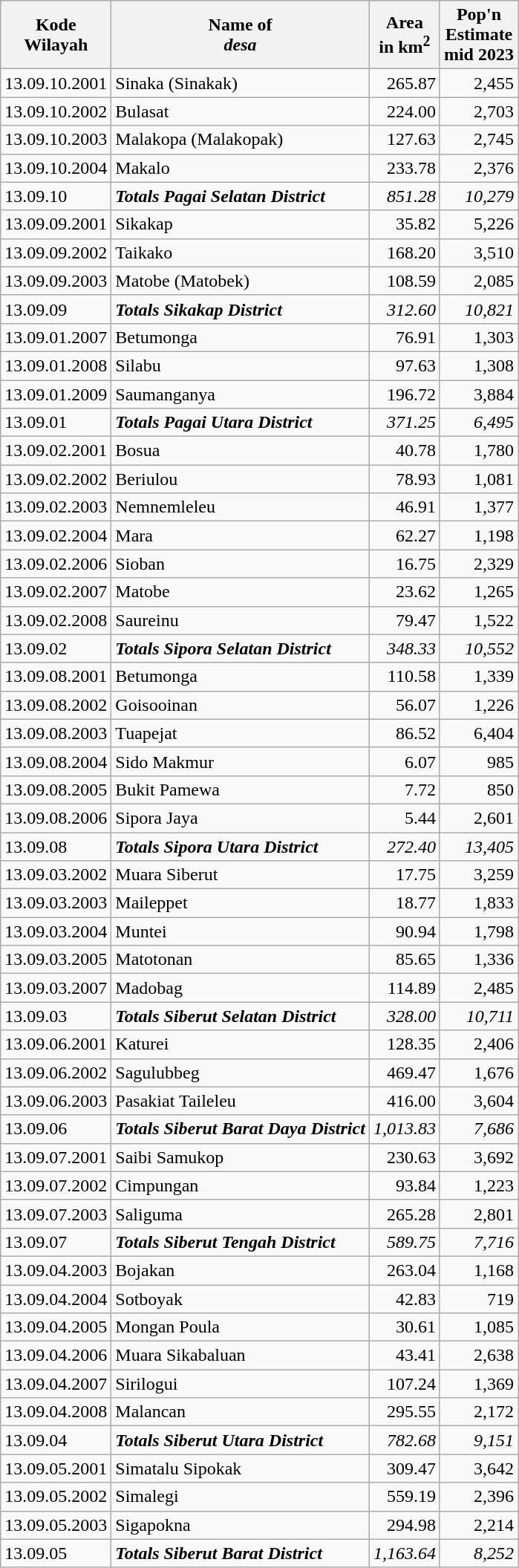<table class="sortable wikitable">
<tr>
<th>Kode<br>Wilayah</th>
<th>Name of <br> <em>desa</em></th>
<th>Area <br>in km<sup>2</sup></th>
<th>Pop'n<br>Estimate<br>mid 2023</th>
</tr>
<tr>
<td>13.09.10.2001</td>
<td>Sinaka (Sinakak)</td>
<td align="right">265.87</td>
<td align="right">2,455</td>
</tr>
<tr>
<td>13.09.10.2002</td>
<td>Bulasat</td>
<td align="right">224.00</td>
<td align="right">2,703</td>
</tr>
<tr>
<td>13.09.10.2003</td>
<td>Malakopa (Malakopak)</td>
<td align="right">127.63</td>
<td align="right">2,745</td>
</tr>
<tr>
<td>13.09.10.2004</td>
<td>Makalo</td>
<td align="right">233.78</td>
<td align="right">2,376</td>
</tr>
<tr>
<td>13.09.10</td>
<td><strong><em>Totals Pagai Selatan District</em></strong></td>
<td align="right"><em>851.28</em></td>
<td align="right"><em>10,279</em></td>
</tr>
<tr>
<td>13.09.09.2001</td>
<td>Sikakap</td>
<td align="right">35.82</td>
<td align="right">5,226</td>
</tr>
<tr>
<td>13.09.09.2002</td>
<td>Taikako</td>
<td align="right">168.20</td>
<td align="right">3,510</td>
</tr>
<tr>
<td>13.09.09.2003</td>
<td>Matobe (Matobek)</td>
<td align="right">108.59</td>
<td align="right">2,085</td>
</tr>
<tr>
<td>13.09.09</td>
<td><strong><em>Totals Sikakap District</em></strong></td>
<td align="right"><em>312.60</em></td>
<td align="right"><em>10,821</em></td>
</tr>
<tr>
<td>13.09.01.2007</td>
<td>Betumonga</td>
<td align="right">76.91</td>
<td align="right">1,303</td>
</tr>
<tr>
<td>13.09.01.2008</td>
<td>Silabu</td>
<td align="right">97.63</td>
<td align="right">1,308</td>
</tr>
<tr>
<td>13.09.01.2009</td>
<td>Saumanganya</td>
<td align="right">196.72</td>
<td align="right">3,884</td>
</tr>
<tr>
<td>13.09.01</td>
<td><strong><em>Totals Pagai Utara District</em></strong></td>
<td align="right"><em>371.25</em></td>
<td align="right"><em>6,495</em></td>
</tr>
<tr>
<td>13.09.02.2001</td>
<td>Bosua</td>
<td align="right">40.78</td>
<td align="right">1,780</td>
</tr>
<tr>
<td>13.09.02.2002</td>
<td>Beriulou</td>
<td align="right">78.93</td>
<td align="right">1,081</td>
</tr>
<tr>
<td>13.09.02.2003</td>
<td>Nemnemleleu</td>
<td align="right">46.91</td>
<td align="right">1,377</td>
</tr>
<tr>
<td>13.09.02.2004</td>
<td>Mara</td>
<td align="right">62.27</td>
<td align="right">1,198</td>
</tr>
<tr>
<td>13.09.02.2006</td>
<td>Sioban</td>
<td align="right">16.75</td>
<td align="right">2,329</td>
</tr>
<tr>
<td>13.09.02.2007</td>
<td>Matobe</td>
<td align="right">23.62</td>
<td align="right">1,265</td>
</tr>
<tr>
<td>13.09.02.2008</td>
<td>Saureinu</td>
<td align="right">79.47</td>
<td align="right">1,522</td>
</tr>
<tr>
<td>13.09.02</td>
<td><strong><em>Totals Sipora Selatan District</em></strong></td>
<td align="right"><em>348.33</em></td>
<td align="right"><em>10,552</em></td>
</tr>
<tr>
<td>13.09.08.2001</td>
<td>Betumonga</td>
<td align="right">110.58</td>
<td align="right">1,339</td>
</tr>
<tr>
<td>13.09.08.2002</td>
<td>Goisooinan</td>
<td align="right">56.07</td>
<td align="right">1,226</td>
</tr>
<tr>
<td>13.09.08.2003</td>
<td>Tuapejat</td>
<td align="right">86.52</td>
<td align="right">6,404</td>
</tr>
<tr>
<td>13.09.08.2004</td>
<td>Sido Makmur</td>
<td align="right">6.07</td>
<td align="right">985</td>
</tr>
<tr>
<td>13.09.08.2005</td>
<td>Bukit Pamewa</td>
<td align="right">7.72</td>
<td align="right">850</td>
</tr>
<tr>
<td>13.09.08.2006</td>
<td>Sipora Jaya</td>
<td align="right">5.44</td>
<td align="right">2,601</td>
</tr>
<tr>
<td>13.09.08</td>
<td><strong><em>Totals Sipora Utara District</em></strong></td>
<td align="right"><em>272.40</em></td>
<td align="right"><em>13,405</em></td>
</tr>
<tr>
<td>13.09.03.2002</td>
<td>Muara Siberut</td>
<td align="right">17.75</td>
<td align="right">3,259</td>
</tr>
<tr>
<td>13.09.03.2003</td>
<td>Maileppet</td>
<td align="right">18.77</td>
<td align="right">1,833</td>
</tr>
<tr>
<td>13.09.03.2004</td>
<td>Muntei</td>
<td align="right">90.94</td>
<td align="right">1,798</td>
</tr>
<tr>
<td>13.09.03.2005</td>
<td>Matotonan</td>
<td align="right">85.65</td>
<td align="right">1,336</td>
</tr>
<tr>
<td>13.09.03.2007</td>
<td>Madobag</td>
<td align="right">114.89</td>
<td align="right">2,485</td>
</tr>
<tr>
<td>13.09.03</td>
<td><strong><em>Totals Siberut Selatan District</em></strong></td>
<td align="right"><em>328.00</em></td>
<td align="right"><em>10,711</em></td>
</tr>
<tr>
<td>13.09.06.2001</td>
<td>Katurei</td>
<td align="right">128.35</td>
<td align="right">2,406</td>
</tr>
<tr>
<td>13.09.06.2002</td>
<td>Sagulubbeg</td>
<td align="right">469.47</td>
<td align="right">1,676</td>
</tr>
<tr>
<td>13.09.06.2003</td>
<td>Pasakiat Taileleu</td>
<td align="right">416.00</td>
<td align="right">3,604</td>
</tr>
<tr>
<td>13.09.06</td>
<td><strong><em>Totals Siberut Barat Daya District</em></strong></td>
<td align="right"><em>1,013.83</em></td>
<td align="right"><em>7,686</em></td>
</tr>
<tr>
<td>13.09.07.2001</td>
<td>Saibi Samukop</td>
<td align="right">230.63</td>
<td align="right">3,692</td>
</tr>
<tr>
<td>13.09.07.2002</td>
<td>Cimpungan</td>
<td align="right">93.84</td>
<td align="right">1,223</td>
</tr>
<tr>
<td>13.09.07.2003</td>
<td>Saliguma</td>
<td align="right">265.28</td>
<td align="right">2,801</td>
</tr>
<tr>
<td>13.09.07</td>
<td><strong><em>Totals Siberut Tengah District</em></strong></td>
<td align="right"><em>589.75</em></td>
<td align="right"><em>7,716</em></td>
</tr>
<tr>
<td>13.09.04.2003</td>
<td>Bojakan</td>
<td align="right">263.04</td>
<td align="right">1,168</td>
</tr>
<tr>
<td>13.09.04.2004</td>
<td>Sotboyak</td>
<td align="right">42.83</td>
<td align="right">719</td>
</tr>
<tr>
<td>13.09.04.2005</td>
<td>Mongan Poula</td>
<td align="right">30.61</td>
<td align="right">1,085</td>
</tr>
<tr>
<td>13.09.04.2006</td>
<td>Muara Sikabaluan</td>
<td align="right">43.41</td>
<td align="right">2,638</td>
</tr>
<tr>
<td>13.09.04.2007</td>
<td>Sirilogui</td>
<td align="right">107.24</td>
<td align="right">1,369</td>
</tr>
<tr>
<td>13.09.04.2008</td>
<td>Malancan</td>
<td align="right">295.55</td>
<td align="right">2,172</td>
</tr>
<tr>
<td>13.09.04</td>
<td><strong><em>Totals Siberut Utara District</em></strong></td>
<td align="right"><em>782.68</em></td>
<td align="right"><em>9,151</em></td>
</tr>
<tr>
<td>13.09.05.2001</td>
<td>Simatalu Sipokak</td>
<td align="right">309.47</td>
<td align="right">3,642</td>
</tr>
<tr>
<td>13.09.05.2002</td>
<td>Simalegi</td>
<td align="right">559.19</td>
<td align="right">2,396</td>
</tr>
<tr>
<td>13.09.05.2003</td>
<td>Sigapokna</td>
<td align="right">294.98</td>
<td align="right">2,214</td>
</tr>
<tr>
<td>13.09.05</td>
<td><strong><em>Totals Siberut Barat District</em></strong></td>
<td align="right"><em>1,163.64</em></td>
<td align="right"><em>8,252</em></td>
</tr>
</table>
